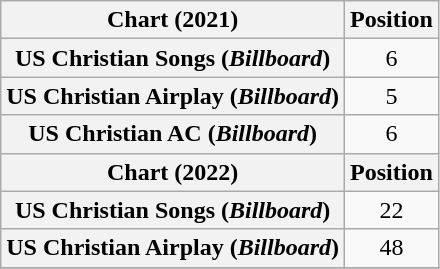<table class="wikitable plainrowheaders" style="text-align:center">
<tr>
<th scope="col">Chart (2021)</th>
<th scope="col">Position</th>
</tr>
<tr>
<th scope="row">US Christian Songs (<em>Billboard</em>)</th>
<td>6</td>
</tr>
<tr>
<th scope="row">US Christian Airplay (<em>Billboard</em>)</th>
<td>5</td>
</tr>
<tr>
<th scope="row">US Christian AC (<em>Billboard</em>)</th>
<td>6</td>
</tr>
<tr>
<th scope="col">Chart (2022)</th>
<th scope="col">Position</th>
</tr>
<tr>
<th scope="row">US Christian Songs (<em>Billboard</em>)</th>
<td>22</td>
</tr>
<tr>
<th scope="row">US Christian Airplay (<em>Billboard</em>)</th>
<td>48</td>
</tr>
<tr>
</tr>
</table>
